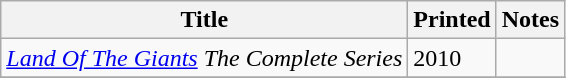<table class="wikitable">
<tr>
<th>Title</th>
<th>Printed</th>
<th>Notes</th>
</tr>
<tr>
<td><em><a href='#'>Land Of The Giants</a> The Complete Series</em></td>
<td>2010</td>
<td></td>
</tr>
<tr>
</tr>
</table>
